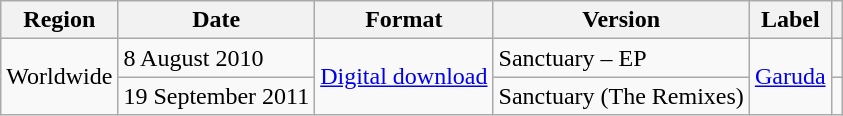<table class="wikitable plainrowheaders">
<tr>
<th>Region</th>
<th>Date</th>
<th>Format</th>
<th>Version</th>
<th>Label</th>
<th></th>
</tr>
<tr>
<td rowspan="2" scope="row">Worldwide</td>
<td>8 August 2010</td>
<td rowspan="2"><a href='#'>Digital download</a></td>
<td>Sanctuary – EP</td>
<td rowspan="2"><a href='#'>Garuda</a></td>
<td></td>
</tr>
<tr>
<td>19 September 2011</td>
<td>Sanctuary (The Remixes)</td>
<td></td>
</tr>
</table>
